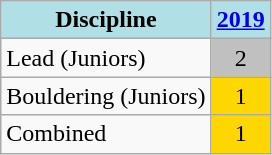<table class="wikitable" style="text-align: center">
<tr>
<th style="background: #b0e0e6">Discipline</th>
<th style="background: #b0e0e6"><a href='#'>2019</a></th>
</tr>
<tr>
<td align="left">Lead (Juniors)</td>
<td style="background: silver">2</td>
</tr>
<tr>
<td align="left">Bouldering (Juniors)</td>
<td style="background: gold">1</td>
</tr>
<tr>
<td align="left">Combined</td>
<td style="background: gold">1</td>
</tr>
</table>
